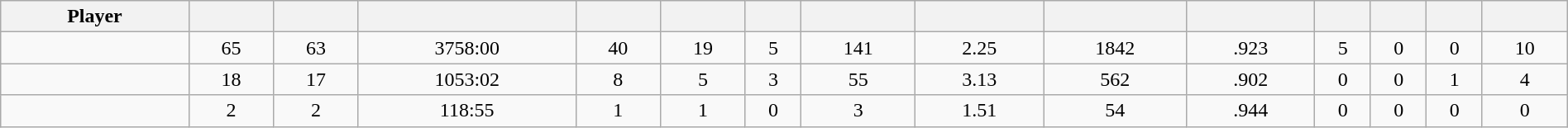<table class="wikitable sortable" style="width:100%; text-align:center;">
<tr>
<th>Player</th>
<th></th>
<th></th>
<th></th>
<th></th>
<th></th>
<th></th>
<th></th>
<th></th>
<th></th>
<th></th>
<th></th>
<th></th>
<th></th>
<th></th>
</tr>
<tr>
<td style=white-space:nowrap></td>
<td>65</td>
<td>63</td>
<td>3758:00</td>
<td>40</td>
<td>19</td>
<td>5</td>
<td>141</td>
<td>2.25</td>
<td>1842</td>
<td>.923</td>
<td>5</td>
<td>0</td>
<td>0</td>
<td>10</td>
</tr>
<tr>
<td style=white-space:nowrap></td>
<td>18</td>
<td>17</td>
<td>1053:02</td>
<td>8</td>
<td>5</td>
<td>3</td>
<td>55</td>
<td>3.13</td>
<td>562</td>
<td>.902</td>
<td>0</td>
<td>0</td>
<td>1</td>
<td>4</td>
</tr>
<tr>
<td style=white-space:nowrap></td>
<td>2</td>
<td>2</td>
<td>118:55</td>
<td>1</td>
<td>1</td>
<td>0</td>
<td>3</td>
<td>1.51</td>
<td>54</td>
<td>.944</td>
<td>0</td>
<td>0</td>
<td>0</td>
<td>0</td>
</tr>
</table>
